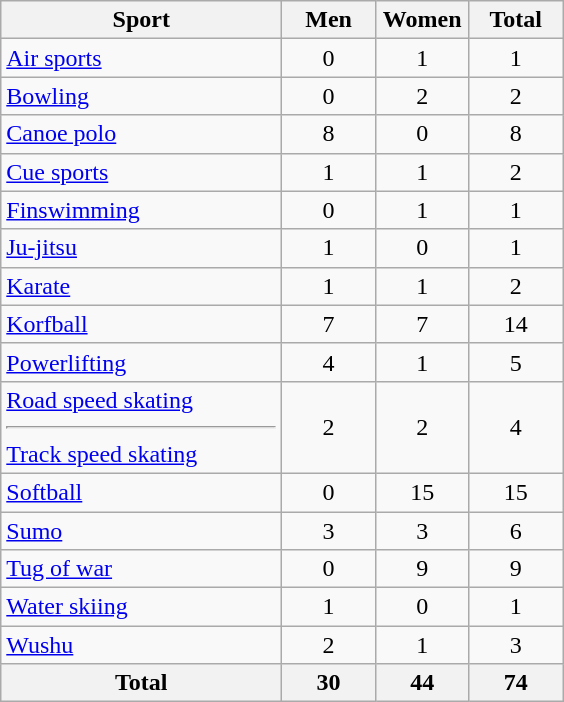<table class="wikitable sortable" style="text-align:center;">
<tr>
<th width=180>Sport</th>
<th width=55>Men</th>
<th width=55>Women</th>
<th width=55>Total</th>
</tr>
<tr>
<td align=left><a href='#'>Air sports</a></td>
<td>0</td>
<td>1</td>
<td>1</td>
</tr>
<tr>
<td align=left><a href='#'>Bowling</a></td>
<td>0</td>
<td>2</td>
<td>2</td>
</tr>
<tr>
<td align=left><a href='#'>Canoe polo</a></td>
<td>8</td>
<td>0</td>
<td>8</td>
</tr>
<tr>
<td align=left><a href='#'>Cue sports</a></td>
<td>1</td>
<td>1</td>
<td>2</td>
</tr>
<tr>
<td align=left><a href='#'>Finswimming</a></td>
<td>0</td>
<td>1</td>
<td>1</td>
</tr>
<tr>
<td align=left><a href='#'>Ju-jitsu</a></td>
<td>1</td>
<td>0</td>
<td>1</td>
</tr>
<tr>
<td align=left><a href='#'>Karate</a></td>
<td>1</td>
<td>1</td>
<td>2</td>
</tr>
<tr>
<td align=left><a href='#'>Korfball</a></td>
<td>7</td>
<td>7</td>
<td>14</td>
</tr>
<tr>
<td align=left><a href='#'>Powerlifting</a></td>
<td>4</td>
<td>1</td>
<td>5</td>
</tr>
<tr>
<td align=left><a href='#'>Road speed skating</a><hr><a href='#'>Track speed skating</a></td>
<td>2</td>
<td>2</td>
<td>4</td>
</tr>
<tr>
<td align=left><a href='#'>Softball</a></td>
<td>0</td>
<td>15</td>
<td>15</td>
</tr>
<tr>
<td align=left><a href='#'>Sumo</a></td>
<td>3</td>
<td>3</td>
<td>6</td>
</tr>
<tr>
<td align=left><a href='#'>Tug of war</a></td>
<td>0</td>
<td>9</td>
<td>9</td>
</tr>
<tr>
<td align=left><a href='#'>Water skiing</a></td>
<td>1</td>
<td>0</td>
<td>1</td>
</tr>
<tr>
<td align=left><a href='#'>Wushu</a></td>
<td>2</td>
<td>1</td>
<td>3</td>
</tr>
<tr>
<th>Total</th>
<th>30</th>
<th>44</th>
<th>74</th>
</tr>
</table>
